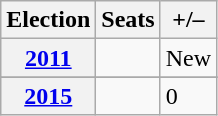<table class=wikitable>
<tr>
<th>Election</th>
<th>Seats</th>
<th>+/–</th>
</tr>
<tr>
<th><a href='#'>2011</a></th>
<td></td>
<td>New</td>
</tr>
<tr>
</tr>
<tr>
<th><a href='#'>2015</a></th>
<td></td>
<td> 0</td>
</tr>
</table>
